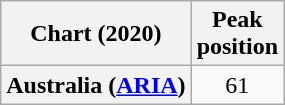<table class="wikitable plainrowheaders" style="text-align:center">
<tr>
<th scope="col">Chart (2020)</th>
<th scope="col">Peak<br>position</th>
</tr>
<tr>
<th scope="row">Australia (<a href='#'>ARIA</a>)</th>
<td>61</td>
</tr>
</table>
